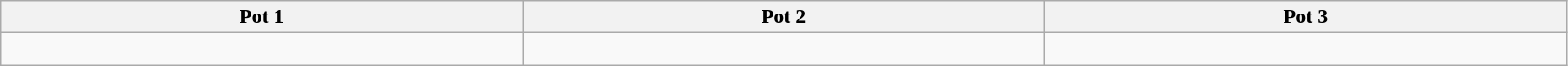<table class="wikitable" style="width:98%;">
<tr>
<th width=25%>Pot 1</th>
<th width=25%>Pot 2</th>
<th width=25%>Pot 3</th>
</tr>
<tr>
<td> <strong></strong><br> <strong></strong></td>
<td><br></td>
<td><br></td>
</tr>
</table>
